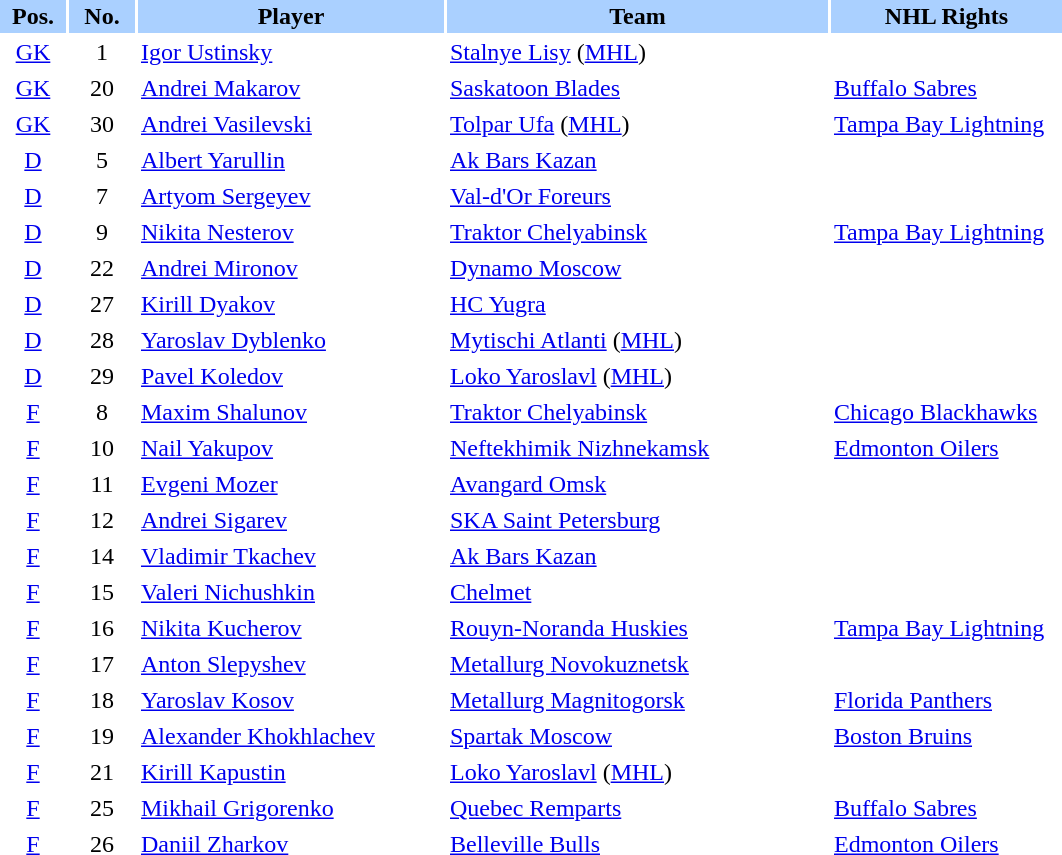<table border="0" cellspacing="2" cellpadding="2">
<tr bgcolor=AAD0FF>
<th width=40>Pos.</th>
<th width=40>No.</th>
<th width=200>Player</th>
<th width=250>Team</th>
<th width=150>NHL Rights</th>
</tr>
<tr>
<td style="text-align:center;"><a href='#'>GK</a></td>
<td style="text-align:center;">1</td>
<td><a href='#'>Igor Ustinsky</a></td>
<td> <a href='#'>Stalnye Lisy</a> (<a href='#'>MHL</a>)</td>
<td></td>
</tr>
<tr>
<td style="text-align:center;"><a href='#'>GK</a></td>
<td style="text-align:center;">20</td>
<td><a href='#'>Andrei Makarov</a></td>
<td> <a href='#'>Saskatoon Blades</a></td>
<td><a href='#'>Buffalo Sabres</a></td>
</tr>
<tr>
<td style="text-align:center;"><a href='#'>GK</a></td>
<td style="text-align:center;">30</td>
<td><a href='#'>Andrei Vasilevski</a></td>
<td> <a href='#'>Tolpar Ufa</a> (<a href='#'>MHL</a>)</td>
<td><a href='#'>Tampa Bay Lightning</a></td>
</tr>
<tr>
<td style="text-align:center;"><a href='#'>D</a></td>
<td style="text-align:center;">5</td>
<td><a href='#'>Albert Yarullin</a></td>
<td> <a href='#'>Ak Bars Kazan</a></td>
<td></td>
</tr>
<tr>
<td style="text-align:center;"><a href='#'>D</a></td>
<td style="text-align:center;">7</td>
<td><a href='#'>Artyom Sergeyev</a></td>
<td> <a href='#'>Val-d'Or Foreurs</a></td>
<td></td>
</tr>
<tr>
<td style="text-align:center;"><a href='#'>D</a></td>
<td style="text-align:center;">9</td>
<td><a href='#'>Nikita Nesterov</a></td>
<td> <a href='#'>Traktor Chelyabinsk</a></td>
<td><a href='#'>Tampa Bay Lightning</a></td>
</tr>
<tr>
<td style="text-align:center;"><a href='#'>D</a></td>
<td style="text-align:center;">22</td>
<td><a href='#'>Andrei Mironov</a></td>
<td> <a href='#'>Dynamo Moscow</a></td>
<td></td>
</tr>
<tr>
<td style="text-align:center;"><a href='#'>D</a></td>
<td style="text-align:center;">27</td>
<td><a href='#'>Kirill Dyakov</a></td>
<td> <a href='#'>HC Yugra</a></td>
<td></td>
</tr>
<tr>
<td style="text-align:center;"><a href='#'>D</a></td>
<td style="text-align:center;">28</td>
<td><a href='#'>Yaroslav Dyblenko</a></td>
<td> <a href='#'>Mytischi Atlanti</a> (<a href='#'>MHL</a>)</td>
<td></td>
</tr>
<tr>
<td style="text-align:center;"><a href='#'>D</a></td>
<td style="text-align:center;">29</td>
<td><a href='#'>Pavel Koledov</a></td>
<td> <a href='#'>Loko Yaroslavl</a> (<a href='#'>MHL</a>)</td>
<td></td>
</tr>
<tr>
<td style="text-align:center;"><a href='#'>F</a></td>
<td style="text-align:center;">8</td>
<td><a href='#'>Maxim Shalunov</a></td>
<td> <a href='#'>Traktor Chelyabinsk</a></td>
<td><a href='#'>Chicago Blackhawks</a></td>
</tr>
<tr>
<td style="text-align:center;"><a href='#'>F</a></td>
<td style="text-align:center;">10</td>
<td><a href='#'>Nail Yakupov</a></td>
<td> <a href='#'>Neftekhimik Nizhnekamsk</a></td>
<td><a href='#'>Edmonton Oilers</a></td>
</tr>
<tr>
<td style="text-align:center;"><a href='#'>F</a></td>
<td style="text-align:center;">11</td>
<td><a href='#'>Evgeni Mozer</a></td>
<td> <a href='#'>Avangard Omsk</a></td>
<td></td>
</tr>
<tr>
<td style="text-align:center;"><a href='#'>F</a></td>
<td style="text-align:center;">12</td>
<td><a href='#'>Andrei Sigarev</a></td>
<td> <a href='#'>SKA Saint Petersburg</a></td>
<td></td>
</tr>
<tr>
<td style="text-align:center;"><a href='#'>F</a></td>
<td style="text-align:center;">14</td>
<td><a href='#'>Vladimir Tkachev</a></td>
<td> <a href='#'>Ak Bars Kazan</a></td>
<td></td>
</tr>
<tr>
<td style="text-align:center;"><a href='#'>F</a></td>
<td style="text-align:center;">15</td>
<td><a href='#'>Valeri Nichushkin</a></td>
<td> <a href='#'>Chelmet</a></td>
<td></td>
</tr>
<tr>
<td style="text-align:center;"><a href='#'>F</a></td>
<td style="text-align:center;">16</td>
<td><a href='#'>Nikita Kucherov</a></td>
<td> <a href='#'>Rouyn-Noranda Huskies</a></td>
<td><a href='#'>Tampa Bay Lightning</a></td>
</tr>
<tr>
<td style="text-align:center;"><a href='#'>F</a></td>
<td style="text-align:center;">17</td>
<td><a href='#'>Anton Slepyshev</a></td>
<td> <a href='#'>Metallurg Novokuznetsk</a></td>
<td></td>
</tr>
<tr>
<td style="text-align:center;"><a href='#'>F</a></td>
<td style="text-align:center;">18</td>
<td><a href='#'>Yaroslav Kosov</a></td>
<td> <a href='#'>Metallurg Magnitogorsk</a></td>
<td><a href='#'>Florida Panthers</a></td>
</tr>
<tr>
<td style="text-align:center;"><a href='#'>F</a></td>
<td style="text-align:center;">19</td>
<td><a href='#'>Alexander Khokhlachev</a></td>
<td> <a href='#'>Spartak Moscow</a></td>
<td><a href='#'>Boston Bruins</a></td>
</tr>
<tr>
<td style="text-align:center;"><a href='#'>F</a></td>
<td style="text-align:center;">21</td>
<td><a href='#'>Kirill Kapustin</a></td>
<td> <a href='#'>Loko Yaroslavl</a> (<a href='#'>MHL</a>)</td>
<td></td>
</tr>
<tr>
<td style="text-align:center;"><a href='#'>F</a></td>
<td style="text-align:center;">25</td>
<td><a href='#'>Mikhail Grigorenko</a></td>
<td> <a href='#'>Quebec Remparts</a></td>
<td><a href='#'>Buffalo Sabres</a></td>
</tr>
<tr>
<td style="text-align:center;"><a href='#'>F</a></td>
<td style="text-align:center;">26</td>
<td><a href='#'>Daniil Zharkov</a></td>
<td> <a href='#'>Belleville Bulls</a></td>
<td><a href='#'>Edmonton Oilers</a></td>
</tr>
</table>
